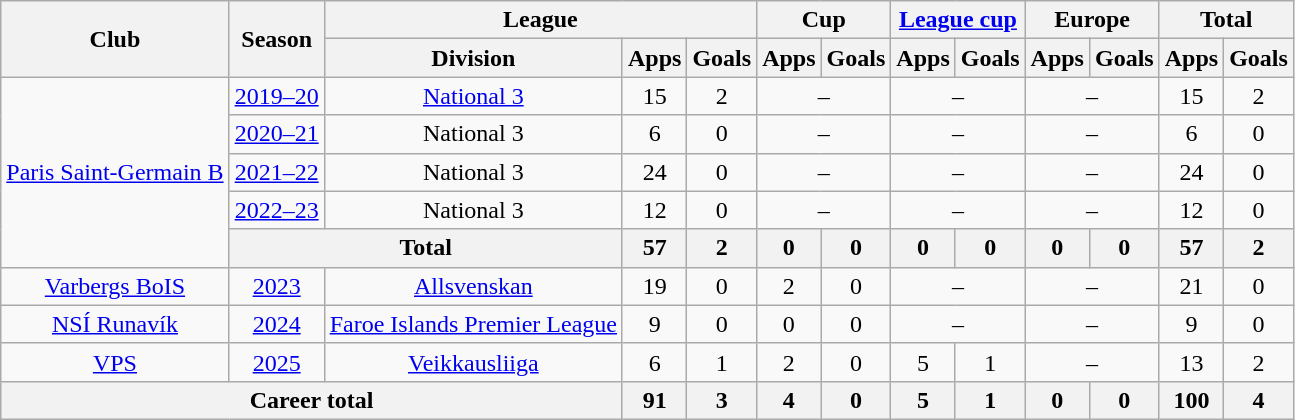<table class="wikitable" style="text-align:center">
<tr>
<th rowspan="2">Club</th>
<th rowspan="2">Season</th>
<th colspan="3">League</th>
<th colspan="2">Cup</th>
<th colspan="2"><a href='#'>League cup</a></th>
<th colspan="2">Europe</th>
<th colspan="2">Total</th>
</tr>
<tr>
<th>Division</th>
<th>Apps</th>
<th>Goals</th>
<th>Apps</th>
<th>Goals</th>
<th>Apps</th>
<th>Goals</th>
<th>Apps</th>
<th>Goals</th>
<th>Apps</th>
<th>Goals</th>
</tr>
<tr>
<td rowspan=5><a href='#'>Paris Saint-Germain B</a></td>
<td><a href='#'>2019–20</a></td>
<td><a href='#'>National 3</a></td>
<td>15</td>
<td>2</td>
<td colspan=2>–</td>
<td colspan=2>–</td>
<td colspan=2>–</td>
<td>15</td>
<td>2</td>
</tr>
<tr>
<td><a href='#'>2020–21</a></td>
<td>National 3</td>
<td>6</td>
<td>0</td>
<td colspan=2>–</td>
<td colspan=2>–</td>
<td colspan=2>–</td>
<td>6</td>
<td>0</td>
</tr>
<tr>
<td><a href='#'>2021–22</a></td>
<td>National 3</td>
<td>24</td>
<td>0</td>
<td colspan=2>–</td>
<td colspan=2>–</td>
<td colspan=2>–</td>
<td>24</td>
<td>0</td>
</tr>
<tr>
<td><a href='#'>2022–23</a></td>
<td>National 3</td>
<td>12</td>
<td>0</td>
<td colspan=2>–</td>
<td colspan=2>–</td>
<td colspan=2>–</td>
<td>12</td>
<td>0</td>
</tr>
<tr>
<th colspan=2>Total</th>
<th>57</th>
<th>2</th>
<th>0</th>
<th>0</th>
<th>0</th>
<th>0</th>
<th>0</th>
<th>0</th>
<th>57</th>
<th>2</th>
</tr>
<tr>
<td><a href='#'>Varbergs BoIS</a></td>
<td><a href='#'>2023</a></td>
<td><a href='#'>Allsvenskan</a></td>
<td>19</td>
<td>0</td>
<td>2</td>
<td>0</td>
<td colspan=2>–</td>
<td colspan=2>–</td>
<td>21</td>
<td>0</td>
</tr>
<tr>
<td><a href='#'>NSÍ Runavík</a></td>
<td><a href='#'>2024</a></td>
<td><a href='#'>Faroe Islands Premier League</a></td>
<td>9</td>
<td>0</td>
<td>0</td>
<td>0</td>
<td colspan=2>–</td>
<td colspan=2>–</td>
<td>9</td>
<td>0</td>
</tr>
<tr>
<td><a href='#'>VPS</a></td>
<td><a href='#'>2025</a></td>
<td><a href='#'>Veikkausliiga</a></td>
<td>6</td>
<td>1</td>
<td>2</td>
<td>0</td>
<td>5</td>
<td>1</td>
<td colspan=2>–</td>
<td>13</td>
<td>2</td>
</tr>
<tr>
<th colspan="3">Career total</th>
<th>91</th>
<th>3</th>
<th>4</th>
<th>0</th>
<th>5</th>
<th>1</th>
<th>0</th>
<th>0</th>
<th>100</th>
<th>4</th>
</tr>
</table>
